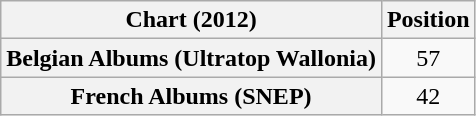<table class="wikitable sortable plainrowheaders" style="text-align:center">
<tr>
<th scope="col">Chart (2012)</th>
<th scope="col">Position</th>
</tr>
<tr>
<th scope="row">Belgian Albums (Ultratop Wallonia)</th>
<td>57</td>
</tr>
<tr>
<th scope="row">French Albums (SNEP)</th>
<td>42</td>
</tr>
</table>
